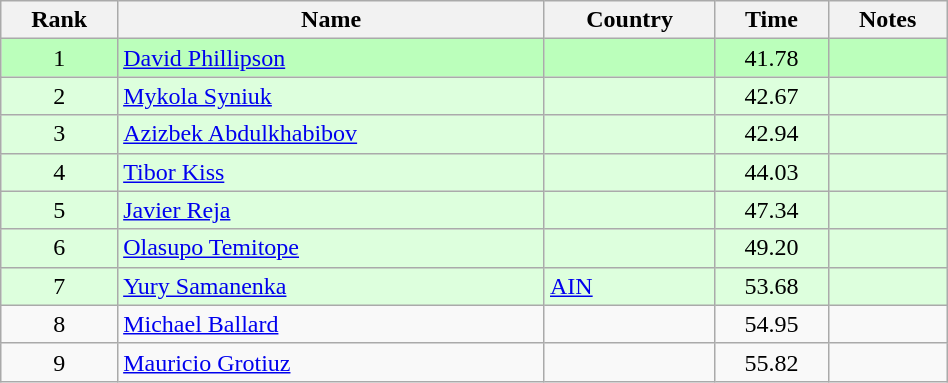<table class="wikitable" style="text-align:center;width: 50%">
<tr>
<th>Rank</th>
<th>Name</th>
<th>Country</th>
<th>Time</th>
<th>Notes</th>
</tr>
<tr bgcolor=bbffbb>
<td>1</td>
<td align="left"><a href='#'>David Phillipson</a></td>
<td align="left"></td>
<td>41.78</td>
<td></td>
</tr>
<tr bgcolor=ddffdd>
<td>2</td>
<td align="left"><a href='#'>Mykola Syniuk</a></td>
<td align="left"></td>
<td>42.67</td>
<td></td>
</tr>
<tr bgcolor=ddffdd>
<td>3</td>
<td align="left"><a href='#'>Azizbek Abdulkhabibov</a></td>
<td align="left"></td>
<td>42.94</td>
<td></td>
</tr>
<tr bgcolor=ddffdd>
<td>4</td>
<td align="left"><a href='#'>Tibor Kiss</a></td>
<td align="left"></td>
<td>44.03</td>
<td></td>
</tr>
<tr bgcolor=ddffdd>
<td>5</td>
<td align="left"><a href='#'>Javier Reja</a></td>
<td align="left"></td>
<td>47.34</td>
<td></td>
</tr>
<tr bgcolor=ddffdd>
<td>6</td>
<td align="left"><a href='#'>Olasupo Temitope</a></td>
<td align="left"></td>
<td>49.20</td>
<td></td>
</tr>
<tr bgcolor=ddffdd>
<td>7</td>
<td align="left"><a href='#'>Yury Samanenka</a></td>
<td align="left"> <a href='#'>AIN</a></td>
<td>53.68</td>
<td></td>
</tr>
<tr>
<td>8</td>
<td align="left"><a href='#'>Michael Ballard</a></td>
<td align="left"></td>
<td>54.95</td>
<td></td>
</tr>
<tr>
<td>9</td>
<td align="left"><a href='#'>Mauricio Grotiuz</a></td>
<td align="left"></td>
<td>55.82</td>
<td></td>
</tr>
</table>
